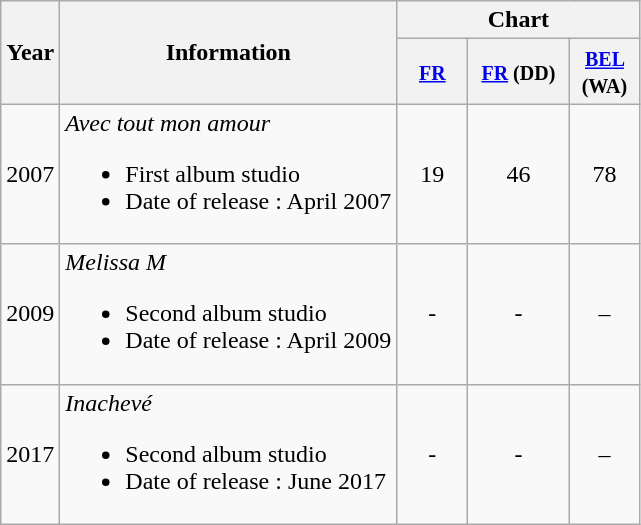<table class="wikitable">
<tr>
<th align="center" rowspan="2">Year</th>
<th align="center" rowspan="2">Information</th>
<th align="center" colspan="3">Chart</th>
</tr>
<tr>
<th width="40"><small><a href='#'>FR</a></small></th>
<th width="60"><small><a href='#'>FR</a> (DD)</small></th>
<th width="40"><small><a href='#'>BEL</a> (WA)</small></th>
</tr>
<tr>
<td>2007</td>
<td><em>Avec tout mon amour</em><br><ul><li>First album studio</li><li>Date of release : April 2007</li></ul></td>
<td align="center">19</td>
<td align="center">46</td>
<td align="center">78</td>
</tr>
<tr>
<td>2009</td>
<td><em>Melissa M</em><br><ul><li>Second album studio</li><li>Date of release : April 2009</li></ul></td>
<td align="center">-</td>
<td align="center">-</td>
<td align="center">–</td>
</tr>
<tr>
<td>2017</td>
<td><em>Inachevé</em><br><ul><li>Second album studio</li><li>Date of release : June 2017</li></ul></td>
<td align="center">-</td>
<td align="center">-</td>
<td align="center">–</td>
</tr>
</table>
